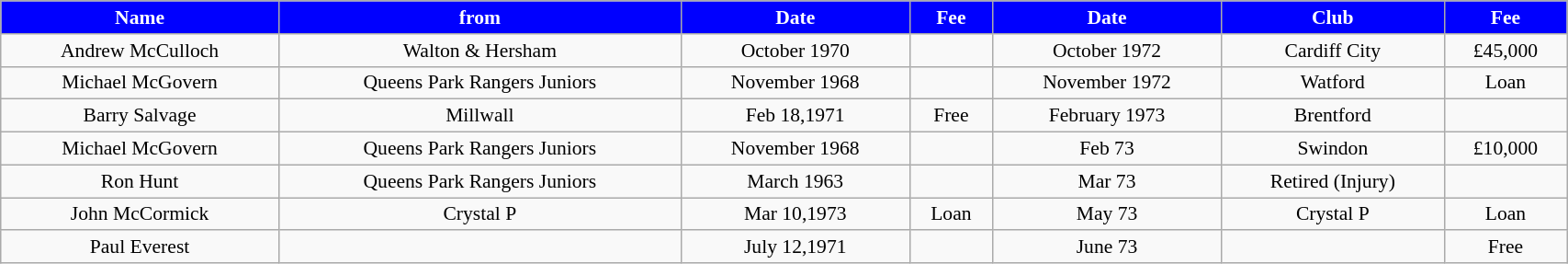<table class="wikitable" style="text-align:center; font-size:90%; width:90%;">
<tr>
<th style="background:#0000FF; color:#FFFFFF; text-align:center;"><strong>Name</strong></th>
<th style="background:#0000FF; color:#FFFFFF; text-align:center;">from</th>
<th style="background:#0000FF; color:#FFFFFF; text-align:center;">Date</th>
<th style="background:#0000FF; color:#FFFFFF; text-align:center;">Fee</th>
<th style="background:#0000FF; color:#FFFFFF; text-align:center;"><strong>Date</strong></th>
<th style="background:#0000FF; color:#FFFFFF; text-align:center;">Club</th>
<th style="background:#0000FF; color:#FFFFFF; text-align:center;"><strong>Fee</strong></th>
</tr>
<tr>
<td>Andrew McCulloch</td>
<td>Walton & Hersham</td>
<td>October 1970</td>
<td></td>
<td>October 1972</td>
<td>Cardiff City</td>
<td>£45,000</td>
</tr>
<tr>
<td>Michael McGovern</td>
<td>Queens Park Rangers Juniors</td>
<td>November 1968</td>
<td></td>
<td>November 1972</td>
<td>Watford</td>
<td>Loan</td>
</tr>
<tr>
<td>Barry Salvage</td>
<td>Millwall</td>
<td>Feb 18,1971</td>
<td>Free</td>
<td>February 1973</td>
<td>Brentford</td>
<td></td>
</tr>
<tr>
<td>Michael McGovern</td>
<td>Queens Park Rangers Juniors</td>
<td>November 1968</td>
<td></td>
<td>Feb 73</td>
<td>Swindon</td>
<td>£10,000</td>
</tr>
<tr>
<td>Ron Hunt</td>
<td>Queens Park Rangers Juniors</td>
<td>March 1963</td>
<td></td>
<td>Mar 73</td>
<td>Retired (Injury)</td>
<td></td>
</tr>
<tr>
<td>John McCormick</td>
<td>Crystal P</td>
<td>Mar 10,1973</td>
<td>Loan</td>
<td>May 73</td>
<td>Crystal P</td>
<td>Loan</td>
</tr>
<tr>
<td>Paul Everest</td>
<td></td>
<td>July 12,1971</td>
<td></td>
<td>June 73</td>
<td></td>
<td>Free</td>
</tr>
</table>
